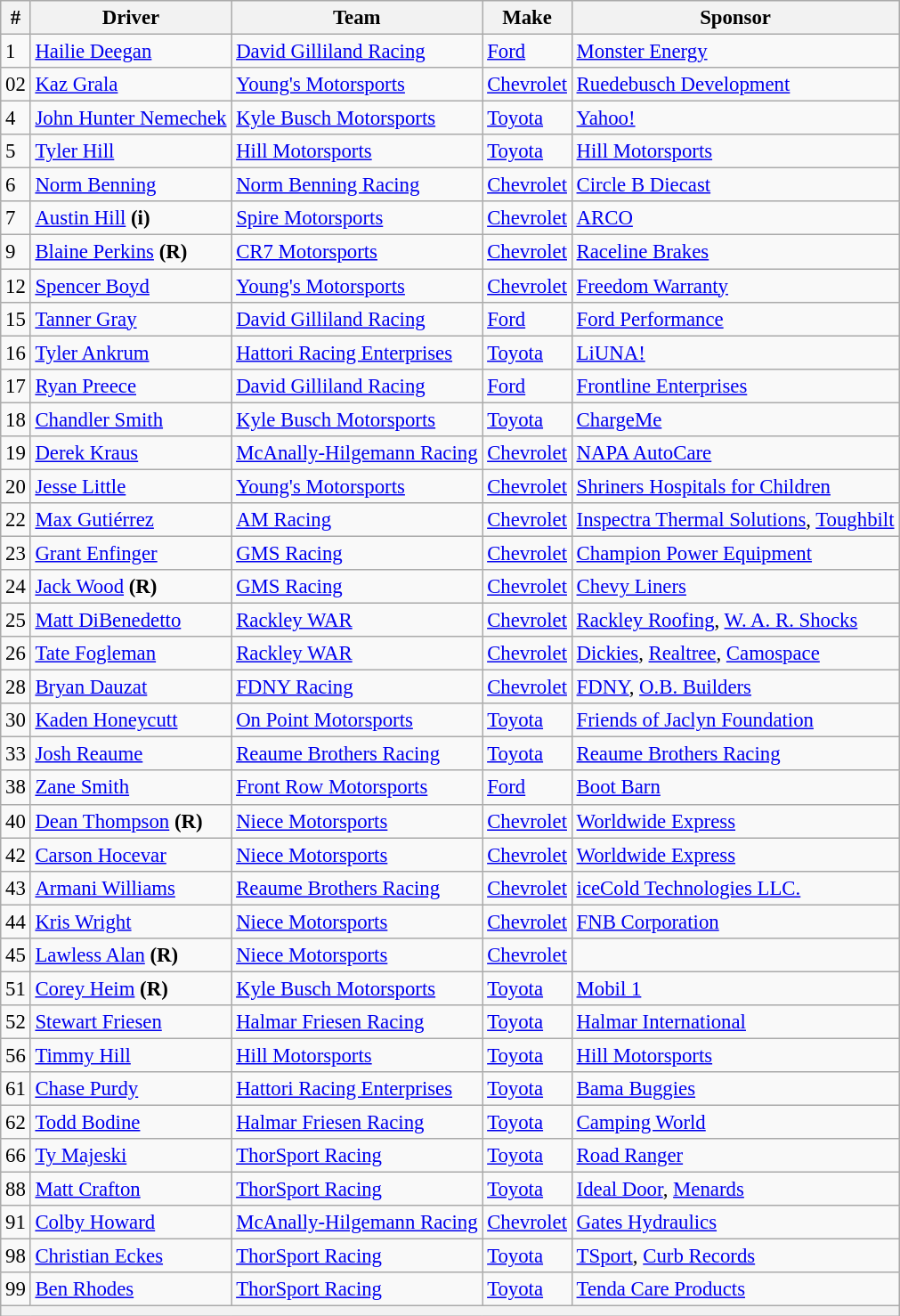<table class="wikitable" style="font-size:95%">
<tr>
<th>#</th>
<th>Driver</th>
<th>Team</th>
<th>Make</th>
<th>Sponsor</th>
</tr>
<tr>
<td>1</td>
<td><a href='#'>Hailie Deegan</a></td>
<td><a href='#'>David Gilliland Racing</a></td>
<td><a href='#'>Ford</a></td>
<td><a href='#'>Monster Energy</a></td>
</tr>
<tr>
<td>02</td>
<td><a href='#'>Kaz Grala</a></td>
<td><a href='#'>Young's Motorsports</a></td>
<td><a href='#'>Chevrolet</a></td>
<td><a href='#'>Ruedebusch Development</a></td>
</tr>
<tr>
<td>4</td>
<td nowrap><a href='#'>John Hunter Nemechek</a></td>
<td><a href='#'>Kyle Busch Motorsports</a></td>
<td><a href='#'>Toyota</a></td>
<td><a href='#'>Yahoo!</a></td>
</tr>
<tr>
<td>5</td>
<td><a href='#'>Tyler Hill</a></td>
<td><a href='#'>Hill Motorsports</a></td>
<td><a href='#'>Toyota</a></td>
<td><a href='#'>Hill Motorsports</a></td>
</tr>
<tr>
<td>6</td>
<td><a href='#'>Norm Benning</a></td>
<td><a href='#'>Norm Benning Racing</a></td>
<td><a href='#'>Chevrolet</a></td>
<td><a href='#'>Circle B Diecast</a></td>
</tr>
<tr>
<td>7</td>
<td><a href='#'>Austin Hill</a> <strong>(i)</strong></td>
<td><a href='#'>Spire Motorsports</a></td>
<td><a href='#'>Chevrolet</a></td>
<td><a href='#'>ARCO</a></td>
</tr>
<tr>
<td>9</td>
<td><a href='#'>Blaine Perkins</a> <strong>(R)</strong></td>
<td><a href='#'>CR7 Motorsports</a></td>
<td><a href='#'>Chevrolet</a></td>
<td><a href='#'>Raceline Brakes</a></td>
</tr>
<tr>
<td>12</td>
<td><a href='#'>Spencer Boyd</a></td>
<td><a href='#'>Young's Motorsports</a></td>
<td><a href='#'>Chevrolet</a></td>
<td><a href='#'>Freedom Warranty</a></td>
</tr>
<tr>
<td>15</td>
<td><a href='#'>Tanner Gray</a></td>
<td><a href='#'>David Gilliland Racing</a></td>
<td><a href='#'>Ford</a></td>
<td><a href='#'>Ford Performance</a></td>
</tr>
<tr>
<td>16</td>
<td><a href='#'>Tyler Ankrum</a></td>
<td><a href='#'>Hattori Racing Enterprises</a></td>
<td><a href='#'>Toyota</a></td>
<td><a href='#'>LiUNA!</a></td>
</tr>
<tr>
<td>17</td>
<td><a href='#'>Ryan Preece</a></td>
<td><a href='#'>David Gilliland Racing</a></td>
<td><a href='#'>Ford</a></td>
<td><a href='#'>Frontline Enterprises</a></td>
</tr>
<tr>
<td>18</td>
<td><a href='#'>Chandler Smith</a></td>
<td><a href='#'>Kyle Busch Motorsports</a></td>
<td><a href='#'>Toyota</a></td>
<td><a href='#'>ChargeMe</a></td>
</tr>
<tr>
<td>19</td>
<td><a href='#'>Derek Kraus</a></td>
<td nowrap><a href='#'>McAnally-Hilgemann Racing</a></td>
<td><a href='#'>Chevrolet</a></td>
<td><a href='#'>NAPA AutoCare</a></td>
</tr>
<tr>
<td>20</td>
<td><a href='#'>Jesse Little</a></td>
<td><a href='#'>Young's Motorsports</a></td>
<td><a href='#'>Chevrolet</a></td>
<td><a href='#'>Shriners Hospitals for Children</a></td>
</tr>
<tr>
<td>22</td>
<td><a href='#'>Max Gutiérrez</a></td>
<td><a href='#'>AM Racing</a></td>
<td><a href='#'>Chevrolet</a></td>
<td nowrap><a href='#'>Inspectra Thermal Solutions</a>, <a href='#'>Toughbilt</a></td>
</tr>
<tr>
<td>23</td>
<td><a href='#'>Grant Enfinger</a></td>
<td><a href='#'>GMS Racing</a></td>
<td><a href='#'>Chevrolet</a></td>
<td><a href='#'>Champion Power Equipment</a></td>
</tr>
<tr>
<td>24</td>
<td><a href='#'>Jack Wood</a> <strong>(R)</strong></td>
<td><a href='#'>GMS Racing</a></td>
<td><a href='#'>Chevrolet</a></td>
<td><a href='#'>Chevy Liners</a></td>
</tr>
<tr>
<td>25</td>
<td><a href='#'>Matt DiBenedetto</a></td>
<td><a href='#'>Rackley WAR</a></td>
<td><a href='#'>Chevrolet</a></td>
<td><a href='#'>Rackley Roofing</a>, <a href='#'>W. A. R. Shocks</a></td>
</tr>
<tr>
<td>26</td>
<td><a href='#'>Tate Fogleman</a></td>
<td><a href='#'>Rackley WAR</a></td>
<td><a href='#'>Chevrolet</a></td>
<td><a href='#'>Dickies</a>, <a href='#'>Realtree</a>, <a href='#'>Camospace</a></td>
</tr>
<tr>
<td>28</td>
<td><a href='#'>Bryan Dauzat</a></td>
<td><a href='#'>FDNY Racing</a></td>
<td><a href='#'>Chevrolet</a></td>
<td><a href='#'>FDNY</a>, <a href='#'>O.B. Builders</a></td>
</tr>
<tr>
<td>30</td>
<td><a href='#'>Kaden Honeycutt</a></td>
<td><a href='#'>On Point Motorsports</a></td>
<td><a href='#'>Toyota</a></td>
<td><a href='#'>Friends of Jaclyn Foundation</a></td>
</tr>
<tr>
<td>33</td>
<td><a href='#'>Josh Reaume</a></td>
<td><a href='#'>Reaume Brothers Racing</a></td>
<td><a href='#'>Toyota</a></td>
<td><a href='#'>Reaume Brothers Racing</a></td>
</tr>
<tr>
<td>38</td>
<td><a href='#'>Zane Smith</a></td>
<td><a href='#'>Front Row Motorsports</a></td>
<td><a href='#'>Ford</a></td>
<td><a href='#'>Boot Barn</a></td>
</tr>
<tr>
<td>40</td>
<td><a href='#'>Dean Thompson</a> <strong>(R)</strong></td>
<td><a href='#'>Niece Motorsports</a></td>
<td><a href='#'>Chevrolet</a></td>
<td><a href='#'>Worldwide Express</a></td>
</tr>
<tr>
<td>42</td>
<td><a href='#'>Carson Hocevar</a></td>
<td><a href='#'>Niece Motorsports</a></td>
<td><a href='#'>Chevrolet</a></td>
<td><a href='#'>Worldwide Express</a></td>
</tr>
<tr>
<td>43</td>
<td><a href='#'>Armani Williams</a></td>
<td><a href='#'>Reaume Brothers Racing</a></td>
<td><a href='#'>Chevrolet</a></td>
<td><a href='#'>iceCold Technologies LLC.</a></td>
</tr>
<tr>
<td>44</td>
<td><a href='#'>Kris Wright</a></td>
<td><a href='#'>Niece Motorsports</a></td>
<td><a href='#'>Chevrolet</a></td>
<td><a href='#'>FNB Corporation</a></td>
</tr>
<tr>
<td>45</td>
<td><a href='#'>Lawless Alan</a> <strong>(R)</strong></td>
<td><a href='#'>Niece Motorsports</a></td>
<td><a href='#'>Chevrolet</a></td>
<td></td>
</tr>
<tr>
<td>51</td>
<td><a href='#'>Corey Heim</a> <strong>(R)</strong></td>
<td><a href='#'>Kyle Busch Motorsports</a></td>
<td><a href='#'>Toyota</a></td>
<td><a href='#'>Mobil 1</a></td>
</tr>
<tr>
<td>52</td>
<td><a href='#'>Stewart Friesen</a></td>
<td><a href='#'>Halmar Friesen Racing</a></td>
<td><a href='#'>Toyota</a></td>
<td><a href='#'>Halmar International</a></td>
</tr>
<tr>
<td>56</td>
<td><a href='#'>Timmy Hill</a></td>
<td><a href='#'>Hill Motorsports</a></td>
<td><a href='#'>Toyota</a></td>
<td><a href='#'>Hill Motorsports</a></td>
</tr>
<tr>
<td>61</td>
<td><a href='#'>Chase Purdy</a></td>
<td><a href='#'>Hattori Racing Enterprises</a></td>
<td><a href='#'>Toyota</a></td>
<td><a href='#'>Bama Buggies</a></td>
</tr>
<tr>
<td>62</td>
<td><a href='#'>Todd Bodine</a></td>
<td><a href='#'>Halmar Friesen Racing</a></td>
<td><a href='#'>Toyota</a></td>
<td><a href='#'>Camping World</a></td>
</tr>
<tr>
<td>66</td>
<td><a href='#'>Ty Majeski</a></td>
<td><a href='#'>ThorSport Racing</a></td>
<td><a href='#'>Toyota</a></td>
<td><a href='#'>Road Ranger</a></td>
</tr>
<tr>
<td>88</td>
<td><a href='#'>Matt Crafton</a></td>
<td><a href='#'>ThorSport Racing</a></td>
<td><a href='#'>Toyota</a></td>
<td><a href='#'>Ideal Door</a>, <a href='#'>Menards</a></td>
</tr>
<tr>
<td>91</td>
<td><a href='#'>Colby Howard</a></td>
<td><a href='#'>McAnally-Hilgemann Racing</a></td>
<td><a href='#'>Chevrolet</a></td>
<td><a href='#'>Gates Hydraulics</a></td>
</tr>
<tr>
<td>98</td>
<td><a href='#'>Christian Eckes</a></td>
<td><a href='#'>ThorSport Racing</a></td>
<td><a href='#'>Toyota</a></td>
<td><a href='#'>TSport</a>, <a href='#'>Curb Records</a></td>
</tr>
<tr>
<td>99</td>
<td><a href='#'>Ben Rhodes</a></td>
<td><a href='#'>ThorSport Racing</a></td>
<td><a href='#'>Toyota</a></td>
<td><a href='#'>Tenda Care Products</a></td>
</tr>
<tr>
<th colspan="5"></th>
</tr>
</table>
